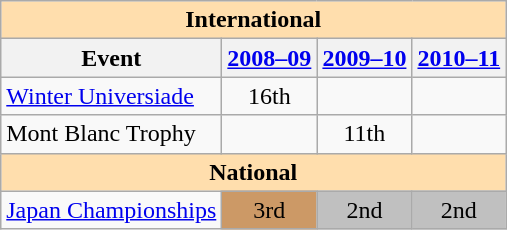<table class="wikitable" style="text-align:center">
<tr>
<th style="background-color: #ffdead; " colspan=4 align=center>International</th>
</tr>
<tr>
<th>Event</th>
<th><a href='#'>2008–09</a> <br></th>
<th><a href='#'>2009–10</a> <br></th>
<th><a href='#'>2010–11</a> <br></th>
</tr>
<tr>
<td align=left><a href='#'>Winter Universiade</a></td>
<td>16th</td>
<td></td>
<td></td>
</tr>
<tr>
<td align=left>Mont Blanc Trophy</td>
<td></td>
<td>11th</td>
<td></td>
</tr>
<tr>
<th style="background-color: #ffdead; " colspan=4 align=center>National</th>
</tr>
<tr>
<td align=left><a href='#'>Japan Championships</a></td>
<td bgcolor=cc9966>3rd</td>
<td bgcolor=silver>2nd</td>
<td bgcolor=silver>2nd</td>
</tr>
</table>
